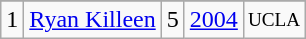<table class="wikitable">
<tr>
</tr>
<tr>
<td>1</td>
<td><a href='#'>Ryan Killeen</a></td>
<td>5</td>
<td><a href='#'>2004</a></td>
<td style="font-size:80%;">UCLA</td>
</tr>
</table>
